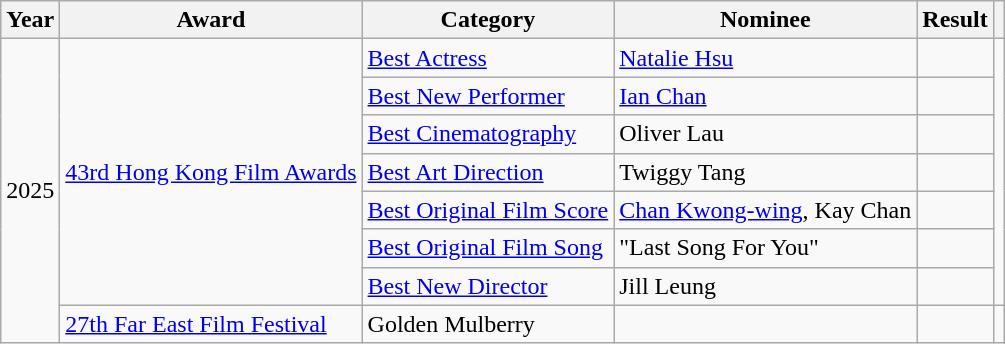<table class="wikitable plainrowheaders">
<tr>
<th>Year</th>
<th>Award</th>
<th>Category</th>
<th>Nominee</th>
<th>Result</th>
<th></th>
</tr>
<tr>
<td rowspan="8">2025</td>
<td rowspan="7"><a href='#'>43rd Hong Kong Film Awards</a></td>
<td><a href='#'>Best Actress</a></td>
<td><a href='#'>Natalie Hsu</a></td>
<td></td>
<td rowspan="7"></td>
</tr>
<tr>
<td><a href='#'>Best New Performer</a></td>
<td><a href='#'>Ian Chan</a></td>
<td></td>
</tr>
<tr>
<td><a href='#'>Best Cinematography</a></td>
<td>Oliver Lau</td>
<td></td>
</tr>
<tr>
<td><a href='#'>Best Art Direction</a></td>
<td>Twiggy Tang</td>
<td></td>
</tr>
<tr>
<td><a href='#'>Best Original Film Score</a></td>
<td><a href='#'>Chan Kwong-wing</a>, Kay Chan</td>
<td></td>
</tr>
<tr>
<td><a href='#'>Best Original Film Song</a></td>
<td>"Last Song For You"</td>
<td></td>
</tr>
<tr>
<td><a href='#'>Best New Director</a></td>
<td>Jill Leung</td>
<td></td>
</tr>
<tr>
<td><a href='#'>27th Far East Film Festival</a></td>
<td>Golden Mulberry</td>
<td></td>
<td></td>
<td></td>
</tr>
</table>
